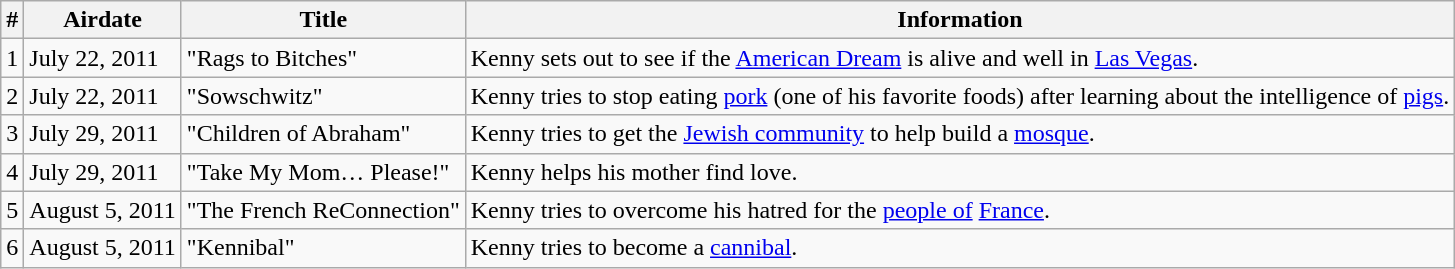<table class="wikitable">
<tr>
<th width="5">#</th>
<th>Airdate</th>
<th>Title</th>
<th>Information</th>
</tr>
<tr>
<td>1</td>
<td>July 22, 2011</td>
<td>"Rags to Bitches"</td>
<td>Kenny sets out to see if the <a href='#'>American Dream</a> is alive and well in <a href='#'>Las Vegas</a>.</td>
</tr>
<tr>
<td>2</td>
<td>July 22, 2011</td>
<td>"Sowschwitz"</td>
<td>Kenny tries to stop eating <a href='#'>pork</a> (one of his favorite foods) after learning about the intelligence of <a href='#'>pigs</a>.</td>
</tr>
<tr>
<td>3</td>
<td>July 29, 2011</td>
<td>"Children of Abraham"</td>
<td>Kenny tries to get the <a href='#'>Jewish community</a> to help build a <a href='#'>mosque</a>.</td>
</tr>
<tr>
<td>4</td>
<td>July 29, 2011</td>
<td>"Take My Mom… Please!"</td>
<td>Kenny helps his mother find love.</td>
</tr>
<tr>
<td>5</td>
<td>August 5, 2011</td>
<td>"The French ReConnection"</td>
<td>Kenny tries to overcome his hatred for the <a href='#'>people of</a> <a href='#'>France</a>.</td>
</tr>
<tr>
<td>6</td>
<td>August 5, 2011</td>
<td>"Kennibal"</td>
<td>Kenny tries to become a <a href='#'>cannibal</a>.</td>
</tr>
</table>
